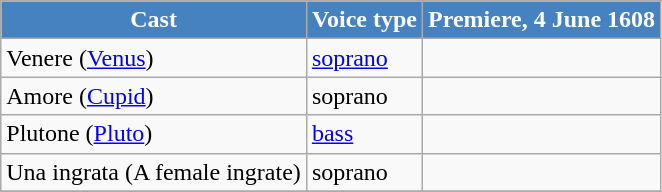<table class="wikitable">
<tr>
<th style="background:#4682BF; color:white;">Cast</th>
<th style="background:#4682BF; color:white;">Voice type</th>
<th style="background:#4682BF; color:white;">Premiere, 4 June 1608<br></th>
</tr>
<tr>
<td>Venere (<a href='#'>Venus</a>)</td>
<td><a href='#'>soprano</a></td>
<td></td>
</tr>
<tr>
<td>Amore (<a href='#'>Cupid</a>)</td>
<td>soprano</td>
<td></td>
</tr>
<tr>
<td>Plutone (<a href='#'>Pluto</a>)</td>
<td><a href='#'>bass</a></td>
<td></td>
</tr>
<tr>
<td>Una ingrata (A female ingrate)</td>
<td>soprano</td>
<td></td>
</tr>
<tr>
</tr>
</table>
